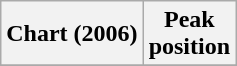<table class="wikitable plainrowheaders sortable" style="text-align:center;">
<tr>
<th scope="col">Chart (2006)</th>
<th scope="col">Peak<br>position</th>
</tr>
<tr>
</tr>
</table>
